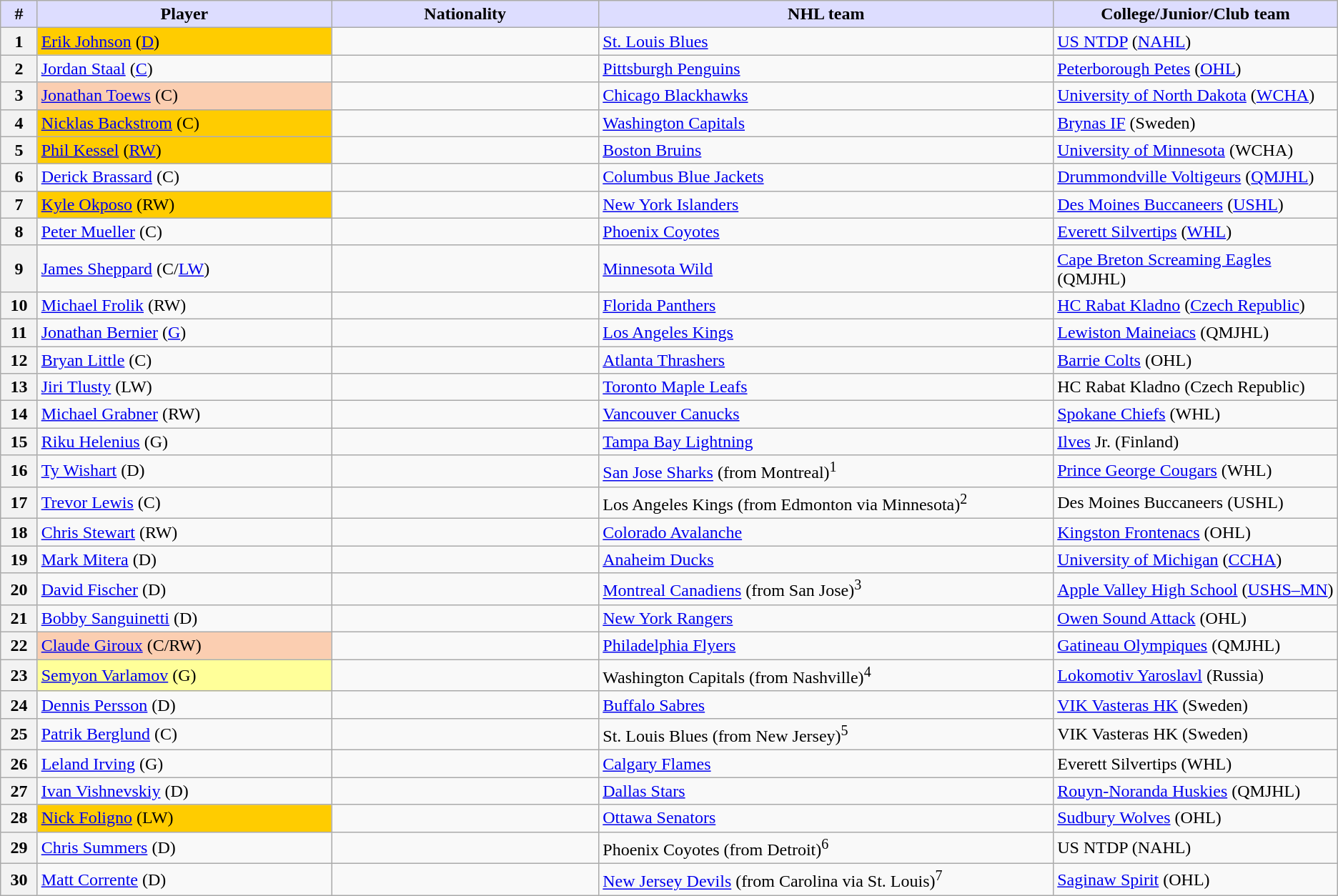<table class="wikitable">
<tr>
<th style="background:#ddf; width:2.75%;">#</th>
<th style="background:#ddf; width:22.0%;">Player</th>
<th style="background:#ddf; width:20.0%;">Nationality</th>
<th style="background:#ddf; width:34.0%;">NHL team</th>
<th style="background:#ddf; width:100.0%;">College/Junior/Club team</th>
</tr>
<tr>
<th>1</th>
<td bgcolor="#FFCC00"><a href='#'>Erik Johnson</a> (<a href='#'>D</a>)</td>
<td></td>
<td><a href='#'>St. Louis Blues</a></td>
<td><a href='#'>US NTDP</a> (<a href='#'>NAHL</a>)</td>
</tr>
<tr>
<th>2</th>
<td><a href='#'>Jordan Staal</a> (<a href='#'>C</a>)</td>
<td></td>
<td><a href='#'>Pittsburgh Penguins</a></td>
<td><a href='#'>Peterborough Petes</a> (<a href='#'>OHL</a>)</td>
</tr>
<tr>
<th>3</th>
<td bgcolor="#FBCEB1"><a href='#'>Jonathan Toews</a> (C)</td>
<td></td>
<td><a href='#'>Chicago Blackhawks</a></td>
<td><a href='#'>University of North Dakota</a> (<a href='#'>WCHA</a>)</td>
</tr>
<tr>
<th>4</th>
<td bgcolor="#FFCC00"><a href='#'>Nicklas Backstrom</a> (C)</td>
<td></td>
<td><a href='#'>Washington Capitals</a></td>
<td><a href='#'>Brynas IF</a> (Sweden)</td>
</tr>
<tr>
<th>5</th>
<td bgcolor="#FFCC00"><a href='#'>Phil Kessel</a> (<a href='#'>RW</a>)</td>
<td></td>
<td><a href='#'>Boston Bruins</a></td>
<td><a href='#'>University of Minnesota</a> (WCHA)</td>
</tr>
<tr>
<th>6</th>
<td><a href='#'>Derick Brassard</a> (C)</td>
<td></td>
<td><a href='#'>Columbus Blue Jackets</a></td>
<td><a href='#'>Drummondville Voltigeurs</a> (<a href='#'>QMJHL</a>)</td>
</tr>
<tr>
<th>7</th>
<td bgcolor="#FFCC00"><a href='#'>Kyle Okposo</a> (RW)</td>
<td></td>
<td><a href='#'>New York Islanders</a></td>
<td><a href='#'>Des Moines Buccaneers</a> (<a href='#'>USHL</a>)</td>
</tr>
<tr>
<th>8</th>
<td><a href='#'>Peter Mueller</a> (C)</td>
<td></td>
<td><a href='#'>Phoenix Coyotes</a></td>
<td><a href='#'>Everett Silvertips</a> (<a href='#'>WHL</a>)</td>
</tr>
<tr>
<th>9</th>
<td><a href='#'>James Sheppard</a> (C/<a href='#'>LW</a>)</td>
<td></td>
<td><a href='#'>Minnesota Wild</a></td>
<td><a href='#'>Cape Breton Screaming Eagles</a> (QMJHL)</td>
</tr>
<tr>
<th>10</th>
<td><a href='#'>Michael Frolik</a> (RW)</td>
<td></td>
<td><a href='#'>Florida Panthers</a></td>
<td><a href='#'>HC Rabat Kladno</a> (<a href='#'>Czech Republic</a>)</td>
</tr>
<tr>
<th>11</th>
<td><a href='#'>Jonathan Bernier</a> (<a href='#'>G</a>)</td>
<td></td>
<td><a href='#'>Los Angeles Kings</a></td>
<td><a href='#'>Lewiston Maineiacs</a> (QMJHL)</td>
</tr>
<tr>
<th>12</th>
<td><a href='#'>Bryan Little</a> (C)</td>
<td></td>
<td><a href='#'>Atlanta Thrashers</a></td>
<td><a href='#'>Barrie Colts</a> (OHL)</td>
</tr>
<tr>
<th>13</th>
<td><a href='#'>Jiri Tlusty</a> (LW)</td>
<td></td>
<td><a href='#'>Toronto Maple Leafs</a></td>
<td>HC Rabat Kladno (Czech Republic)</td>
</tr>
<tr>
<th>14</th>
<td><a href='#'>Michael Grabner</a> (RW)</td>
<td></td>
<td><a href='#'>Vancouver Canucks</a></td>
<td><a href='#'>Spokane Chiefs</a> (WHL)</td>
</tr>
<tr>
<th>15</th>
<td><a href='#'>Riku Helenius</a> (G)</td>
<td></td>
<td><a href='#'>Tampa Bay Lightning</a></td>
<td><a href='#'>Ilves</a> Jr. (Finland)</td>
</tr>
<tr>
<th>16</th>
<td><a href='#'>Ty Wishart</a> (D)</td>
<td></td>
<td><a href='#'>San Jose Sharks</a> (from Montreal)<sup>1</sup></td>
<td><a href='#'>Prince George Cougars</a> (WHL)</td>
</tr>
<tr>
<th>17</th>
<td><a href='#'>Trevor Lewis</a> (C)</td>
<td></td>
<td>Los Angeles Kings (from Edmonton via Minnesota)<sup>2</sup></td>
<td>Des Moines Buccaneers (USHL)</td>
</tr>
<tr>
<th>18</th>
<td><a href='#'>Chris Stewart</a> (RW)</td>
<td></td>
<td><a href='#'>Colorado Avalanche</a></td>
<td><a href='#'>Kingston Frontenacs</a> (OHL)</td>
</tr>
<tr>
<th>19</th>
<td><a href='#'>Mark Mitera</a> (D)</td>
<td></td>
<td><a href='#'>Anaheim Ducks</a></td>
<td><a href='#'>University of Michigan</a> (<a href='#'>CCHA</a>)</td>
</tr>
<tr>
<th>20</th>
<td><a href='#'>David Fischer</a> (D)</td>
<td></td>
<td><a href='#'>Montreal Canadiens</a> (from San Jose)<sup>3</sup></td>
<td><a href='#'>Apple Valley High School</a> (<a href='#'>USHS–MN</a>)</td>
</tr>
<tr>
<th>21</th>
<td><a href='#'>Bobby Sanguinetti</a> (D)</td>
<td></td>
<td><a href='#'>New York Rangers</a></td>
<td><a href='#'>Owen Sound Attack</a> (OHL)</td>
</tr>
<tr>
<th>22</th>
<td bgcolor="#FBCEB1"><a href='#'>Claude Giroux</a> (C/RW)</td>
<td></td>
<td><a href='#'>Philadelphia Flyers</a></td>
<td><a href='#'>Gatineau Olympiques</a> (QMJHL)</td>
</tr>
<tr>
<th>23</th>
<td bgcolor="#FFFF99"><a href='#'>Semyon Varlamov</a> (G)</td>
<td></td>
<td>Washington Capitals (from Nashville)<sup>4</sup></td>
<td><a href='#'>Lokomotiv Yaroslavl</a> (Russia)</td>
</tr>
<tr>
<th>24</th>
<td><a href='#'>Dennis Persson</a> (D)</td>
<td></td>
<td><a href='#'>Buffalo Sabres</a></td>
<td><a href='#'>VIK Vasteras HK</a> (Sweden)</td>
</tr>
<tr>
<th>25</th>
<td><a href='#'>Patrik Berglund</a> (C)</td>
<td></td>
<td>St. Louis Blues (from New Jersey)<sup>5</sup></td>
<td>VIK Vasteras HK (Sweden)</td>
</tr>
<tr>
<th>26</th>
<td><a href='#'>Leland Irving</a> (G)</td>
<td></td>
<td><a href='#'>Calgary Flames</a></td>
<td>Everett Silvertips (WHL)</td>
</tr>
<tr>
<th>27</th>
<td><a href='#'>Ivan Vishnevskiy</a> (D)</td>
<td></td>
<td><a href='#'>Dallas Stars</a></td>
<td><a href='#'>Rouyn-Noranda Huskies</a> (QMJHL)</td>
</tr>
<tr>
<th>28</th>
<td bgcolor="#FFCC00"><a href='#'>Nick Foligno</a> (LW)</td>
<td></td>
<td><a href='#'>Ottawa Senators</a></td>
<td><a href='#'>Sudbury Wolves</a> (OHL)</td>
</tr>
<tr>
<th>29</th>
<td><a href='#'>Chris Summers</a> (D)</td>
<td></td>
<td>Phoenix Coyotes (from Detroit)<sup>6</sup></td>
<td>US NTDP (NAHL)</td>
</tr>
<tr>
<th>30</th>
<td><a href='#'>Matt Corrente</a> (D)</td>
<td></td>
<td><a href='#'>New Jersey Devils</a> (from Carolina via St. Louis)<sup>7</sup></td>
<td><a href='#'>Saginaw Spirit</a> (OHL)</td>
</tr>
</table>
